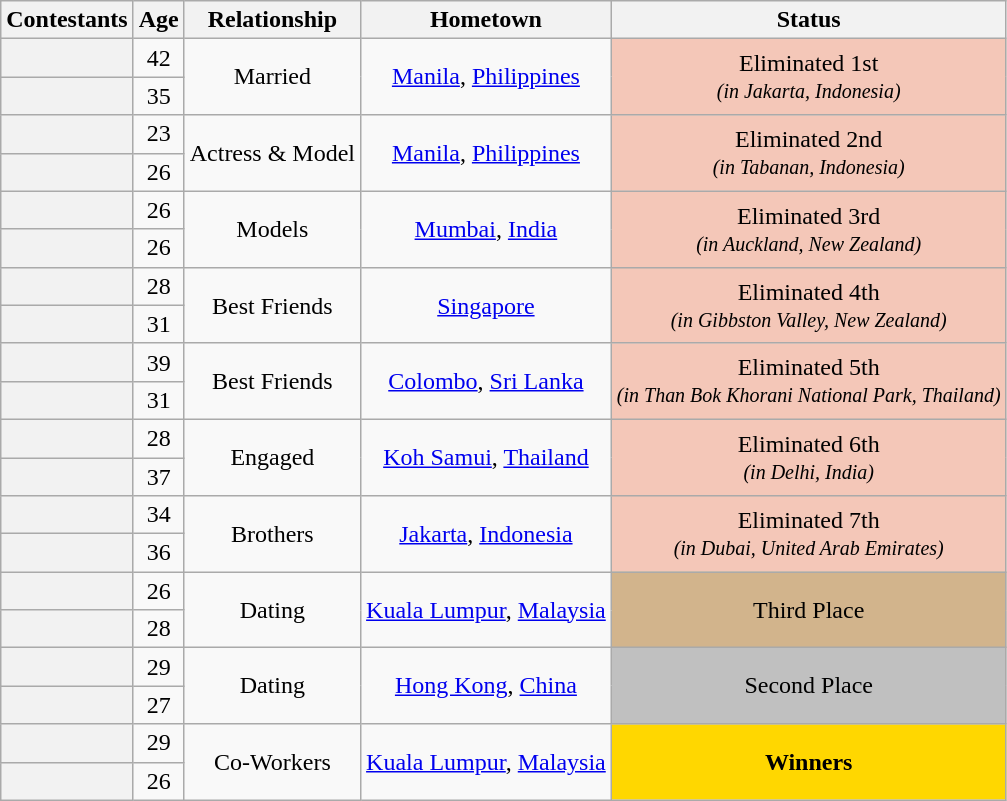<table class="wikitable sortable" style="text-align:center;">
<tr>
<th scope="col">Contestants</th>
<th scope="col">Age</th>
<th class="unsortable" scope="col">Relationship</th>
<th scope="col" class="unsortable">Hometown</th>
<th scope="col">Status</th>
</tr>
<tr>
<th scope="row"></th>
<td>42</td>
<td rowspan="2">Married</td>
<td rowspan="2"><a href='#'>Manila</a>, <a href='#'>Philippines</a></td>
<td rowspan="2" bgcolor="f4c7b8">Eliminated 1st<br><small><em>(in Jakarta, Indonesia)</em></small></td>
</tr>
<tr>
<th scope="row"></th>
<td>35</td>
</tr>
<tr>
<th scope="row"></th>
<td>23</td>
<td rowspan="2">Actress & Model</td>
<td rowspan="2"><a href='#'>Manila</a>, <a href='#'>Philippines</a></td>
<td rowspan="2" bgcolor="f4c7b8">Eliminated 2nd<br><small><em>(in Tabanan, Indonesia)</em></small></td>
</tr>
<tr>
<th scope="row"></th>
<td>26</td>
</tr>
<tr>
<th scope="row"></th>
<td>26</td>
<td rowspan="2">Models</td>
<td rowspan="2"><a href='#'>Mumbai</a>, <a href='#'>India</a></td>
<td rowspan="2" bgcolor="f4c7b8">Eliminated 3rd<br><small><em>(in Auckland, New Zealand)</em></small></td>
</tr>
<tr>
<th scope="row"></th>
<td>26</td>
</tr>
<tr>
<th scope="row"></th>
<td>28</td>
<td rowspan="2">Best Friends</td>
<td rowspan="2"><a href='#'>Singapore</a></td>
<td rowspan="2" bgcolor="f4c7b8">Eliminated 4th<br><small><em>(in Gibbston Valley, New Zealand)</em></small></td>
</tr>
<tr>
<th scope="row"></th>
<td>31</td>
</tr>
<tr>
<th scope="row"></th>
<td>39</td>
<td rowspan="2">Best Friends</td>
<td rowspan="2"><a href='#'>Colombo</a>, <a href='#'>Sri Lanka</a></td>
<td rowspan="2" bgcolor="f4c7b8">Eliminated 5th<br><small><em>(in Than Bok Khorani National Park, Thailand)</em></small></td>
</tr>
<tr>
<th scope="row"></th>
<td>31</td>
</tr>
<tr>
<th scope="row"></th>
<td>28</td>
<td rowspan="2">Engaged</td>
<td rowspan="2"><a href='#'>Koh Samui</a>, <a href='#'>Thailand</a></td>
<td rowspan="2" bgcolor="f4c7b8">Eliminated 6th<br><small><em>(in Delhi, India)</em></small></td>
</tr>
<tr>
<th scope="row"></th>
<td>37</td>
</tr>
<tr>
<th scope="row"></th>
<td>34</td>
<td rowspan="2">Brothers</td>
<td rowspan="2"><a href='#'>Jakarta</a>, <a href='#'>Indonesia</a></td>
<td rowspan="2" bgcolor="f4c7b8">Eliminated 7th<br><small><em>(in Dubai, United Arab Emirates)</em></small></td>
</tr>
<tr>
<th scope="row"></th>
<td>36</td>
</tr>
<tr>
<th scope="row"></th>
<td>26</td>
<td rowspan="2">Dating</td>
<td rowspan="2"><a href='#'>Kuala Lumpur</a>, <a href='#'>Malaysia</a></td>
<td rowspan="2" bgcolor="tan">Third Place</td>
</tr>
<tr>
<th scope="row"></th>
<td>28</td>
</tr>
<tr>
<th scope="row"></th>
<td>29</td>
<td rowspan="2">Dating</td>
<td rowspan="2"><a href='#'>Hong Kong</a>, <a href='#'>China</a></td>
<td rowspan="2" bgcolor="silver">Second Place</td>
</tr>
<tr>
<th scope="row"></th>
<td>27</td>
</tr>
<tr>
<th scope="row"></th>
<td>29</td>
<td rowspan="2">Co-Workers</td>
<td rowspan="2"><a href='#'>Kuala Lumpur</a>, <a href='#'>Malaysia</a></td>
<td rowspan="2" bgcolor="gold"><strong>Winners</strong></td>
</tr>
<tr>
<th scope="row"></th>
<td>26</td>
</tr>
</table>
